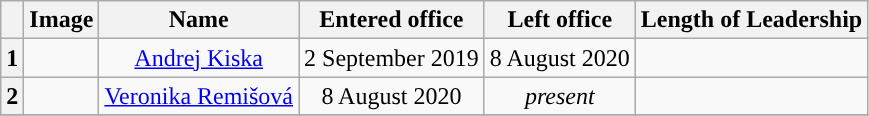<table class="wikitable" style="text-align:center">
<tr>
<th></th>
<th>Image</th>
<th>Name</th>
<th>Entered office</th>
<th>Left office</th>
<th>Length of Leadership</th>
</tr>
<tr>
<th>1</th>
<td></td>
<td><a href='#'>Andrej Kiska</a></td>
<td>2 September 2019</td>
<td>8 August 2020</td>
<td></td>
</tr>
<tr>
<th>2</th>
<td></td>
<td><a href='#'>Veronika Remišová</a></td>
<td>8 August 2020</td>
<td><em>present</em></td>
<td></td>
</tr>
<tr>
</tr>
</table>
